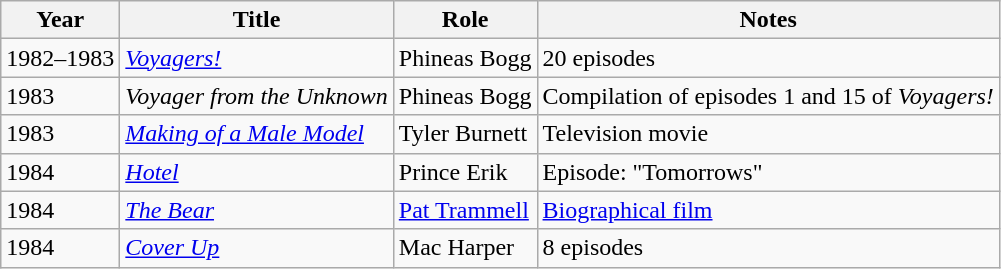<table class="wikitable sortable">
<tr>
<th>Year</th>
<th>Title</th>
<th>Role</th>
<th class="unsortable">Notes</th>
</tr>
<tr>
<td>1982–1983</td>
<td><em><a href='#'>Voyagers!</a></em></td>
<td>Phineas Bogg</td>
<td>20 episodes</td>
</tr>
<tr>
<td>1983</td>
<td><em>Voyager from the Unknown</em></td>
<td>Phineas Bogg</td>
<td>Compilation of episodes 1 and 15 of <em>Voyagers!</em></td>
</tr>
<tr>
<td>1983</td>
<td><em><a href='#'>Making of a Male Model</a></em></td>
<td>Tyler Burnett</td>
<td>Television movie</td>
</tr>
<tr>
<td>1984</td>
<td><em><a href='#'>Hotel</a></em></td>
<td>Prince Erik</td>
<td>Episode: "Tomorrows"</td>
</tr>
<tr>
<td>1984</td>
<td><em><a href='#'>The Bear</a></em></td>
<td><a href='#'>Pat Trammell</a></td>
<td><a href='#'>Biographical film</a></td>
</tr>
<tr>
<td>1984</td>
<td><em><a href='#'>Cover Up</a></em></td>
<td>Mac Harper</td>
<td>8 episodes</td>
</tr>
</table>
